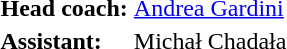<table>
<tr>
<td><strong>Head coach:</strong></td>
<td> <a href='#'>Andrea Gardini</a></td>
</tr>
<tr>
<td><strong>Assistant:</strong></td>
<td> Michał Chadała</td>
</tr>
<tr>
</tr>
</table>
